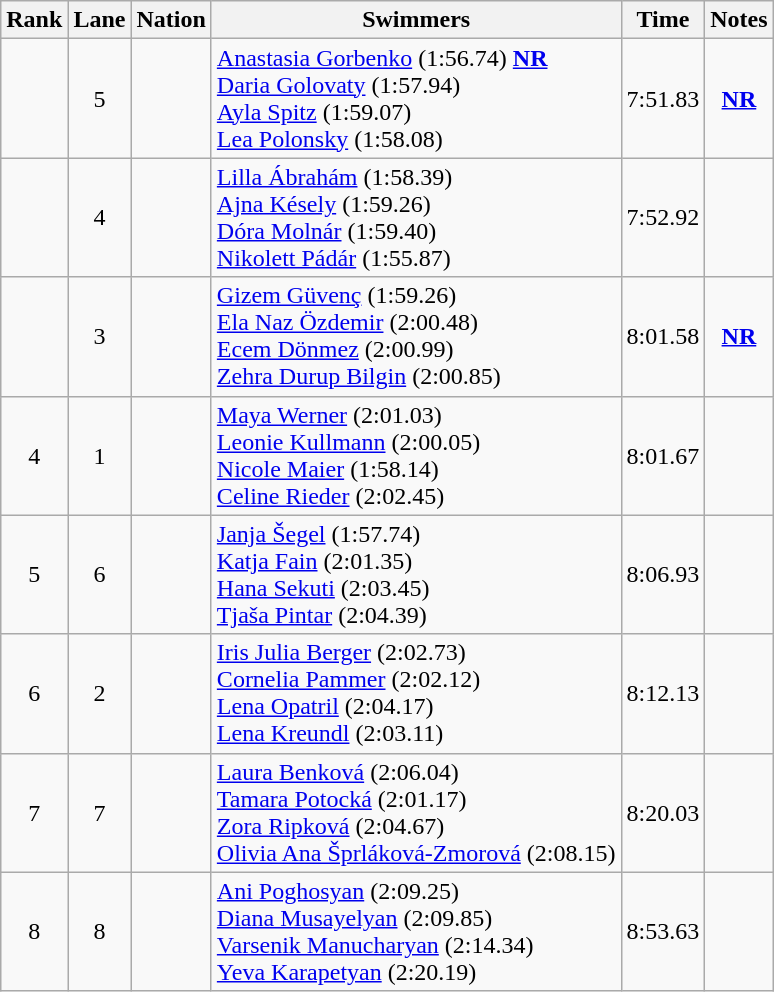<table class="wikitable sortable" style="text-align:center">
<tr>
<th>Rank</th>
<th>Lane</th>
<th>Nation</th>
<th>Swimmers</th>
<th>Time</th>
<th>Notes</th>
</tr>
<tr>
<td></td>
<td>5</td>
<td align=left></td>
<td align=left><a href='#'>Anastasia Gorbenko</a> (1:56.74) <strong><a href='#'>NR</a></strong><br><a href='#'>Daria Golovaty</a> (1:57.94)<br><a href='#'>Ayla Spitz</a> (1:59.07)<br><a href='#'>Lea Polonsky</a> (1:58.08)</td>
<td>7:51.83</td>
<td><strong><a href='#'>NR</a></strong></td>
</tr>
<tr>
<td></td>
<td>4</td>
<td align=left></td>
<td align=left><a href='#'>Lilla Ábrahám</a> (1:58.39)<br><a href='#'>Ajna Késely</a> (1:59.26)<br><a href='#'>Dóra Molnár</a> (1:59.40)<br><a href='#'>Nikolett Pádár</a> (1:55.87)</td>
<td>7:52.92</td>
<td></td>
</tr>
<tr>
<td></td>
<td>3</td>
<td align=left></td>
<td align=left><a href='#'>Gizem Güvenç</a> (1:59.26)<br><a href='#'>Ela Naz Özdemir</a> (2:00.48)<br><a href='#'>Ecem Dönmez</a> (2:00.99)<br><a href='#'>Zehra Durup Bilgin</a> (2:00.85)</td>
<td>8:01.58</td>
<td><strong><a href='#'>NR</a></strong></td>
</tr>
<tr>
<td>4</td>
<td>1</td>
<td align=left></td>
<td align=left><a href='#'>Maya Werner</a> (2:01.03)<br><a href='#'>Leonie Kullmann</a> (2:00.05)<br><a href='#'>Nicole Maier</a> (1:58.14)<br><a href='#'>Celine Rieder</a> (2:02.45)</td>
<td>8:01.67</td>
<td></td>
</tr>
<tr>
<td>5</td>
<td>6</td>
<td align=left></td>
<td align=left><a href='#'>Janja Šegel</a> (1:57.74)<br><a href='#'>Katja Fain</a> (2:01.35)<br><a href='#'>Hana Sekuti</a> (2:03.45)<br><a href='#'>Tjaša Pintar</a> (2:04.39)</td>
<td>8:06.93</td>
<td></td>
</tr>
<tr>
<td>6</td>
<td>2</td>
<td align=left></td>
<td align=left><a href='#'>Iris Julia Berger</a> (2:02.73)<br><a href='#'>Cornelia Pammer</a> (2:02.12)<br><a href='#'>Lena Opatril</a> (2:04.17)<br><a href='#'>Lena Kreundl</a> (2:03.11)</td>
<td>8:12.13</td>
<td></td>
</tr>
<tr>
<td>7</td>
<td>7</td>
<td align=left></td>
<td align=left><a href='#'>Laura Benková</a> (2:06.04)<br><a href='#'>Tamara Potocká</a> (2:01.17)<br><a href='#'>Zora Ripková</a> (2:04.67)<br><a href='#'>Olivia Ana Šprláková-Zmorová</a> (2:08.15)</td>
<td>8:20.03</td>
<td></td>
</tr>
<tr>
<td>8</td>
<td>8</td>
<td align=left></td>
<td align=left><a href='#'>Ani Poghosyan</a> (2:09.25)<br><a href='#'>Diana Musayelyan</a> (2:09.85)<br><a href='#'>Varsenik Manucharyan</a> (2:14.34)<br><a href='#'>Yeva Karapetyan</a> (2:20.19)</td>
<td>8:53.63</td>
<td></td>
</tr>
</table>
